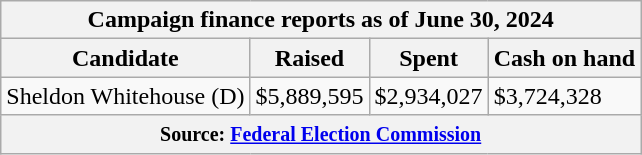<table class="wikitable sortable">
<tr>
<th colspan=4>Campaign finance reports as of June 30, 2024</th>
</tr>
<tr style="text-align:center;">
<th>Candidate</th>
<th>Raised</th>
<th>Spent</th>
<th>Cash on hand</th>
</tr>
<tr>
<td>Sheldon Whitehouse (D)</td>
<td>$5,889,595</td>
<td>$2,934,027</td>
<td>$3,724,328</td>
</tr>
<tr>
<th colspan="4"><small>Source: <a href='#'>Federal Election Commission</a></small></th>
</tr>
</table>
